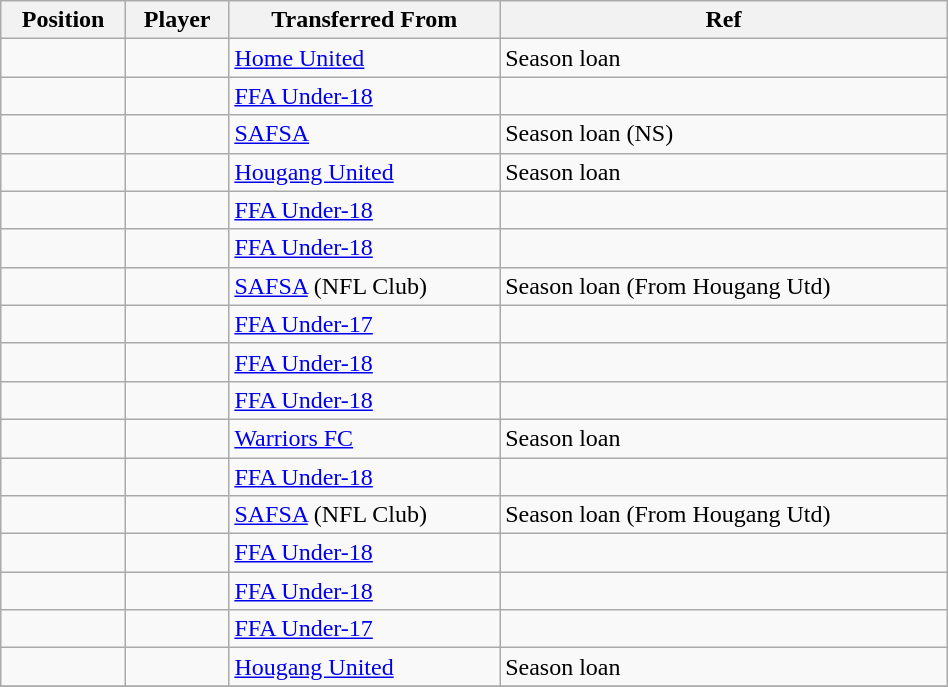<table class="wikitable sortable" style="width:50%; text-align:center; font-size:100%; text-align:left;">
<tr>
<th><strong>Position</strong></th>
<th><strong>Player</strong></th>
<th><strong>Transferred From</strong></th>
<th><strong>Ref</strong></th>
</tr>
<tr>
<td></td>
<td></td>
<td> <a href='#'>Home United</a></td>
<td>Season loan</td>
</tr>
<tr>
<td></td>
<td></td>
<td> <a href='#'>FFA Under-18</a></td>
<td></td>
</tr>
<tr>
<td></td>
<td></td>
<td> <a href='#'>SAFSA</a></td>
<td>Season loan (NS)</td>
</tr>
<tr>
<td></td>
<td></td>
<td> <a href='#'>Hougang United</a></td>
<td>Season loan</td>
</tr>
<tr>
<td></td>
<td></td>
<td> <a href='#'>FFA Under-18</a></td>
<td></td>
</tr>
<tr>
<td></td>
<td></td>
<td> <a href='#'>FFA Under-18</a></td>
<td></td>
</tr>
<tr>
<td></td>
<td></td>
<td> <a href='#'>SAFSA</a> (NFL Club)</td>
<td>Season loan (From Hougang Utd)</td>
</tr>
<tr>
<td></td>
<td></td>
<td> <a href='#'>FFA Under-17</a></td>
<td></td>
</tr>
<tr>
<td></td>
<td></td>
<td> <a href='#'>FFA Under-18</a></td>
<td></td>
</tr>
<tr>
<td></td>
<td></td>
<td> <a href='#'>FFA Under-18</a></td>
<td></td>
</tr>
<tr>
<td></td>
<td></td>
<td> <a href='#'>Warriors FC</a></td>
<td>Season loan</td>
</tr>
<tr>
<td></td>
<td></td>
<td> <a href='#'>FFA Under-18</a></td>
<td></td>
</tr>
<tr>
<td></td>
<td></td>
<td> <a href='#'>SAFSA</a> (NFL Club)</td>
<td>Season loan (From Hougang Utd)</td>
</tr>
<tr>
<td></td>
<td></td>
<td> <a href='#'>FFA Under-18</a></td>
<td></td>
</tr>
<tr>
<td></td>
<td></td>
<td> <a href='#'>FFA Under-18</a></td>
<td></td>
</tr>
<tr>
<td></td>
<td></td>
<td> <a href='#'>FFA Under-17</a></td>
<td></td>
</tr>
<tr>
<td></td>
<td></td>
<td> <a href='#'>Hougang United</a></td>
<td>Season loan</td>
</tr>
<tr>
</tr>
</table>
